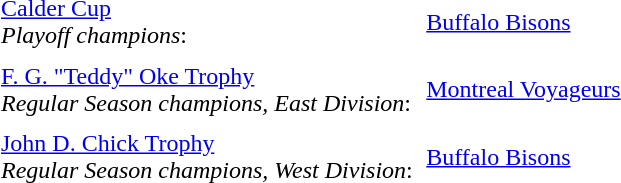<table cellpadding="3" cellspacing="3">
<tr>
<td><a href='#'>Calder Cup</a><br><em>Playoff champions</em>:</td>
<td><a href='#'>Buffalo Bisons</a></td>
</tr>
<tr>
<td><a href='#'>F. G. "Teddy" Oke Trophy</a><br><em>Regular Season champions, East Division</em>:</td>
<td><a href='#'>Montreal Voyageurs</a></td>
</tr>
<tr>
<td><a href='#'>John D. Chick Trophy</a><br><em>Regular Season champions, West Division</em>:</td>
<td><a href='#'>Buffalo Bisons</a></td>
</tr>
</table>
